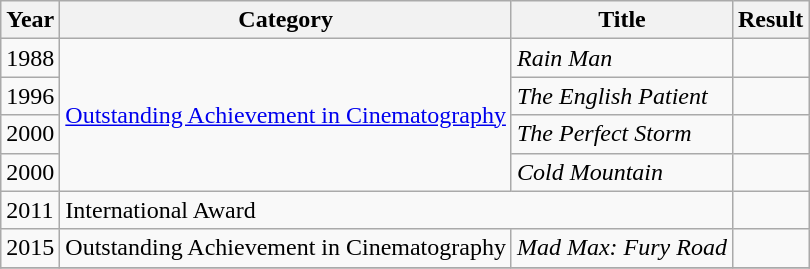<table class="wikitable">
<tr>
<th>Year</th>
<th>Category</th>
<th>Title</th>
<th>Result</th>
</tr>
<tr>
<td>1988</td>
<td rowspan=4><a href='#'>Outstanding Achievement in Cinematography</a></td>
<td><em>Rain Man</em></td>
<td></td>
</tr>
<tr>
<td>1996</td>
<td><em>The English Patient</em></td>
<td></td>
</tr>
<tr>
<td>2000</td>
<td><em>The Perfect Storm</em></td>
<td></td>
</tr>
<tr>
<td>2000</td>
<td><em>Cold Mountain</em></td>
<td></td>
</tr>
<tr>
<td>2011</td>
<td colspan=2>International Award</td>
<td></td>
</tr>
<tr>
<td>2015</td>
<td>Outstanding Achievement in Cinematography</td>
<td><em>Mad Max: Fury Road</em></td>
<td></td>
</tr>
<tr>
</tr>
</table>
